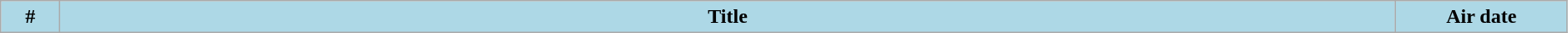<table class="wikitable plainrowheaders" style="width:99%; background:#fff;">
<tr>
<th style="background:#add8e6; width:40px;">#</th>
<th style="background: #add8e6;">Title</th>
<th style="background:#add8e6; width:130px;">Air date<br>
</th>
</tr>
</table>
